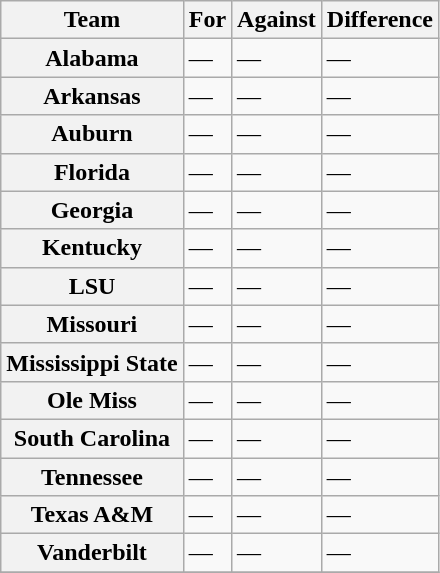<table class="wikitable sortable">
<tr>
<th scope="col">Team</th>
<th scope="col">For</th>
<th scope="col">Against</th>
<th scope="col">Difference</th>
</tr>
<tr>
<th style=>Alabama</th>
<td>―</td>
<td>―</td>
<td>―</td>
</tr>
<tr>
<th style=>Arkansas</th>
<td>―</td>
<td>―</td>
<td>―</td>
</tr>
<tr>
<th style=>Auburn</th>
<td>―</td>
<td>―</td>
<td>―</td>
</tr>
<tr>
<th style=>Florida</th>
<td>―</td>
<td>―</td>
<td>―</td>
</tr>
<tr>
<th style=>Georgia</th>
<td>―</td>
<td>―</td>
<td>―</td>
</tr>
<tr>
<th style=>Kentucky</th>
<td>―</td>
<td>―</td>
<td>―</td>
</tr>
<tr>
<th style=>LSU</th>
<td>―</td>
<td>―</td>
<td>―</td>
</tr>
<tr>
<th style=>Missouri</th>
<td>―</td>
<td>―</td>
<td>―</td>
</tr>
<tr>
<th style=>Mississippi State</th>
<td>―</td>
<td>―</td>
<td>―</td>
</tr>
<tr>
<th style=>Ole Miss</th>
<td>―</td>
<td>―</td>
<td>―</td>
</tr>
<tr>
<th style=>South Carolina</th>
<td>―</td>
<td>―</td>
<td>―</td>
</tr>
<tr>
<th style=>Tennessee</th>
<td>―</td>
<td>―</td>
<td>―</td>
</tr>
<tr>
<th style=>Texas A&M</th>
<td>―</td>
<td>―</td>
<td>―</td>
</tr>
<tr>
<th style=>Vanderbilt</th>
<td>―</td>
<td>―</td>
<td>―</td>
</tr>
<tr>
</tr>
</table>
